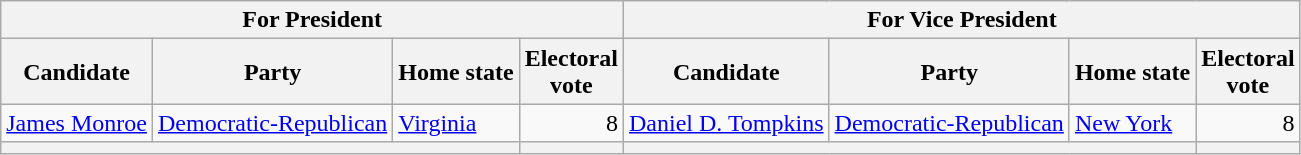<table class=wikitable>
<tr>
<th colspan=4>For President</th>
<th colspan=4>For Vice President</th>
</tr>
<tr>
<th>Candidate</th>
<th>Party</th>
<th>Home state</th>
<th>Electoral<br>vote</th>
<th>Candidate</th>
<th>Party</th>
<th>Home state</th>
<th>Electoral<br>vote</th>
</tr>
<tr>
<td><a href='#'>James Monroe</a></td>
<td><a href='#'>Democratic-Republican</a></td>
<td><a href='#'>Virginia</a></td>
<td align=right>8</td>
<td><a href='#'>Daniel D. Tompkins</a></td>
<td><a href='#'>Democratic-Republican</a></td>
<td><a href='#'>New York</a></td>
<td align=right>8</td>
</tr>
<tr>
<th colspan=3></th>
<th></th>
<th colspan=3></th>
<th></th>
</tr>
</table>
